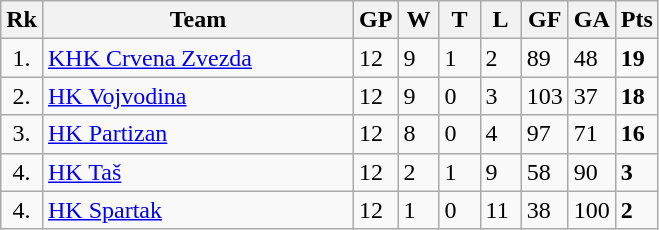<table class="wikitable" style="text-align:left;">
<tr>
<th width=20>Rk</th>
<th width=200>Team</th>
<th width=20 abbr="Games Played">GP</th>
<th width=20 abbr="Won">W</th>
<th width=20 abbr="Tied">T</th>
<th width=20 abbr="Lost">L</th>
<th width=20 abbr="Goals for">GF</th>
<th width=20 abbr="Goals against">GA</th>
<th width=20 abbr="Points">Pts</th>
</tr>
<tr>
<td style="text-align:center;">1.</td>
<td><a href='#'>KHK Crvena Zvezda</a></td>
<td>12</td>
<td>9</td>
<td>1</td>
<td>2</td>
<td>89</td>
<td>48</td>
<td><strong>19</strong></td>
</tr>
<tr>
<td style="text-align:center;">2.</td>
<td><a href='#'>HK Vojvodina</a></td>
<td>12</td>
<td>9</td>
<td>0</td>
<td>3</td>
<td>103</td>
<td>37</td>
<td><strong>18</strong></td>
</tr>
<tr>
<td style="text-align:center;">3.</td>
<td><a href='#'>HK Partizan</a></td>
<td>12</td>
<td>8</td>
<td>0</td>
<td>4</td>
<td>97</td>
<td>71</td>
<td><strong>16</strong></td>
</tr>
<tr>
<td style="text-align:center;">4.</td>
<td><a href='#'>HK Taš</a></td>
<td>12</td>
<td>2</td>
<td>1</td>
<td>9</td>
<td>58</td>
<td>90</td>
<td><strong>3</strong></td>
</tr>
<tr>
<td style="text-align:center;">4.</td>
<td><a href='#'>HK Spartak</a></td>
<td>12</td>
<td>1</td>
<td>0</td>
<td>11</td>
<td>38</td>
<td>100</td>
<td><strong>2</strong></td>
</tr>
</table>
